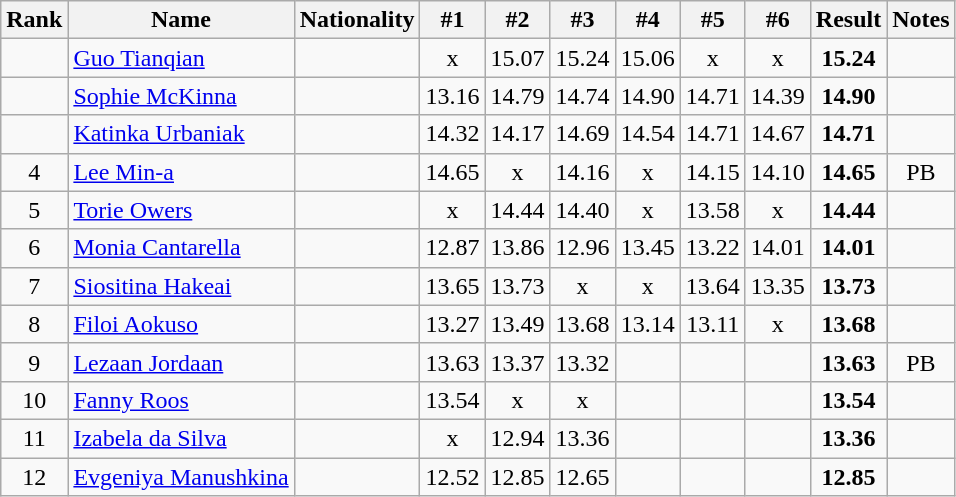<table class="wikitable sortable" style="text-align:center">
<tr>
<th>Rank</th>
<th>Name</th>
<th>Nationality</th>
<th>#1</th>
<th>#2</th>
<th>#3</th>
<th>#4</th>
<th>#5</th>
<th>#6</th>
<th>Result</th>
<th>Notes</th>
</tr>
<tr>
<td></td>
<td align=left><a href='#'>Guo Tianqian</a></td>
<td align=left></td>
<td>x</td>
<td>15.07</td>
<td>15.24</td>
<td>15.06</td>
<td>x</td>
<td>x</td>
<td><strong>15.24</strong></td>
<td></td>
</tr>
<tr>
<td></td>
<td align=left><a href='#'>Sophie McKinna</a></td>
<td align=left></td>
<td>13.16</td>
<td>14.79</td>
<td>14.74</td>
<td>14.90</td>
<td>14.71</td>
<td>14.39</td>
<td><strong>14.90</strong></td>
<td></td>
</tr>
<tr>
<td></td>
<td align=left><a href='#'>Katinka Urbaniak</a></td>
<td align=left></td>
<td>14.32</td>
<td>14.17</td>
<td>14.69</td>
<td>14.54</td>
<td>14.71</td>
<td>14.67</td>
<td><strong>14.71</strong></td>
<td></td>
</tr>
<tr>
<td>4</td>
<td align=left><a href='#'>Lee Min-a</a></td>
<td align=left></td>
<td>14.65</td>
<td>x</td>
<td>14.16</td>
<td>x</td>
<td>14.15</td>
<td>14.10</td>
<td><strong>14.65</strong></td>
<td>PB</td>
</tr>
<tr>
<td>5</td>
<td align=left><a href='#'>Torie Owers</a></td>
<td align=left></td>
<td>x</td>
<td>14.44</td>
<td>14.40</td>
<td>x</td>
<td>13.58</td>
<td>x</td>
<td><strong>14.44</strong></td>
<td></td>
</tr>
<tr>
<td>6</td>
<td align=left><a href='#'>Monia Cantarella</a></td>
<td align=left></td>
<td>12.87</td>
<td>13.86</td>
<td>12.96</td>
<td>13.45</td>
<td>13.22</td>
<td>14.01</td>
<td><strong>14.01</strong></td>
<td></td>
</tr>
<tr>
<td>7</td>
<td align=left><a href='#'>Siositina Hakeai</a></td>
<td align=left></td>
<td>13.65</td>
<td>13.73</td>
<td>x</td>
<td>x</td>
<td>13.64</td>
<td>13.35</td>
<td><strong>13.73</strong></td>
<td></td>
</tr>
<tr>
<td>8</td>
<td align=left><a href='#'>Filoi Aokuso</a></td>
<td align=left></td>
<td>13.27</td>
<td>13.49</td>
<td>13.68</td>
<td>13.14</td>
<td>13.11</td>
<td>x</td>
<td><strong>13.68</strong></td>
<td></td>
</tr>
<tr>
<td>9</td>
<td align=left><a href='#'>Lezaan Jordaan</a></td>
<td align=left></td>
<td>13.63</td>
<td>13.37</td>
<td>13.32</td>
<td></td>
<td></td>
<td></td>
<td><strong>13.63</strong></td>
<td>PB</td>
</tr>
<tr>
<td>10</td>
<td align=left><a href='#'>Fanny Roos</a></td>
<td align=left></td>
<td>13.54</td>
<td>x</td>
<td>x</td>
<td></td>
<td></td>
<td></td>
<td><strong>13.54</strong></td>
<td></td>
</tr>
<tr>
<td>11</td>
<td align=left><a href='#'>Izabela da Silva</a></td>
<td align=left></td>
<td>x</td>
<td>12.94</td>
<td>13.36</td>
<td></td>
<td></td>
<td></td>
<td><strong>13.36</strong></td>
<td></td>
</tr>
<tr>
<td>12</td>
<td align=left><a href='#'>Evgeniya Manushkina</a></td>
<td align=left></td>
<td>12.52</td>
<td>12.85</td>
<td>12.65</td>
<td></td>
<td></td>
<td></td>
<td><strong>12.85</strong></td>
<td></td>
</tr>
</table>
